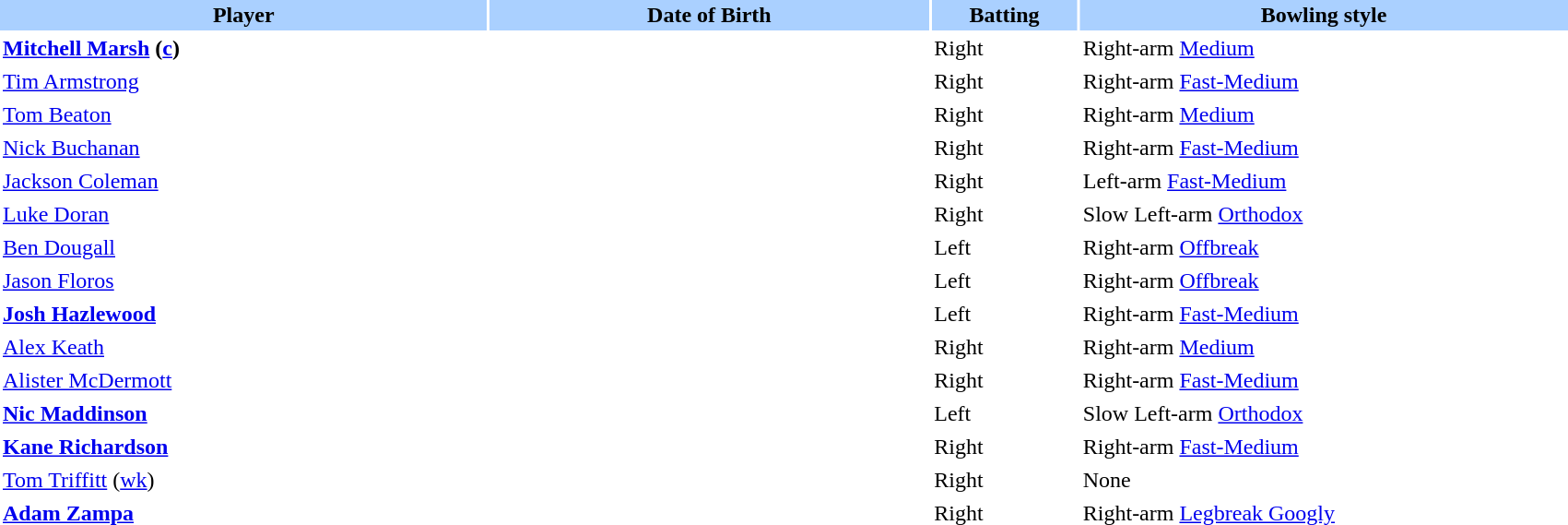<table border="0" cellspacing="2" cellpadding="2" width="90%">
<tr bgcolor=AAD0FF>
<th width=20%>Player</th>
<th width=18%>Date of Birth</th>
<th width=6%>Batting</th>
<th width=20%>Bowling style</th>
</tr>
<tr>
<td><strong><a href='#'>Mitchell Marsh</a> (<a href='#'>c</a>)</strong></td>
<td></td>
<td>Right</td>
<td>Right-arm <a href='#'>Medium</a></td>
</tr>
<tr>
<td><a href='#'>Tim Armstrong</a></td>
<td></td>
<td>Right</td>
<td>Right-arm <a href='#'>Fast-Medium</a></td>
</tr>
<tr>
<td><a href='#'>Tom Beaton</a></td>
<td></td>
<td>Right</td>
<td>Right-arm <a href='#'>Medium</a></td>
</tr>
<tr>
<td><a href='#'>Nick Buchanan</a></td>
<td></td>
<td>Right</td>
<td>Right-arm <a href='#'>Fast-Medium</a></td>
</tr>
<tr>
<td><a href='#'>Jackson Coleman</a></td>
<td></td>
<td>Right</td>
<td>Left-arm <a href='#'>Fast-Medium</a></td>
</tr>
<tr>
<td><a href='#'>Luke Doran</a></td>
<td></td>
<td>Right</td>
<td>Slow Left-arm <a href='#'>Orthodox</a></td>
</tr>
<tr>
<td><a href='#'>Ben Dougall</a></td>
<td></td>
<td>Left</td>
<td>Right-arm <a href='#'>Offbreak</a></td>
</tr>
<tr>
<td><a href='#'>Jason Floros</a></td>
<td></td>
<td>Left</td>
<td>Right-arm <a href='#'>Offbreak</a></td>
</tr>
<tr>
<td><strong><a href='#'>Josh Hazlewood</a></strong></td>
<td></td>
<td>Left</td>
<td>Right-arm <a href='#'>Fast-Medium</a></td>
</tr>
<tr>
<td><a href='#'>Alex Keath</a></td>
<td></td>
<td>Right</td>
<td>Right-arm <a href='#'>Medium</a></td>
</tr>
<tr>
<td><a href='#'>Alister McDermott</a></td>
<td></td>
<td>Right</td>
<td>Right-arm <a href='#'>Fast-Medium</a></td>
</tr>
<tr>
<td><strong><a href='#'>Nic Maddinson</a></strong></td>
<td></td>
<td>Left</td>
<td>Slow Left-arm <a href='#'>Orthodox</a></td>
</tr>
<tr>
<td><strong><a href='#'>Kane Richardson</a></strong></td>
<td></td>
<td>Right</td>
<td>Right-arm <a href='#'>Fast-Medium</a></td>
</tr>
<tr>
<td><a href='#'>Tom Triffitt</a> (<a href='#'>wk</a>)</td>
<td></td>
<td>Right</td>
<td>None</td>
</tr>
<tr>
<td><strong><a href='#'>Adam Zampa</a></strong></td>
<td></td>
<td>Right</td>
<td>Right-arm <a href='#'>Legbreak Googly</a></td>
</tr>
</table>
